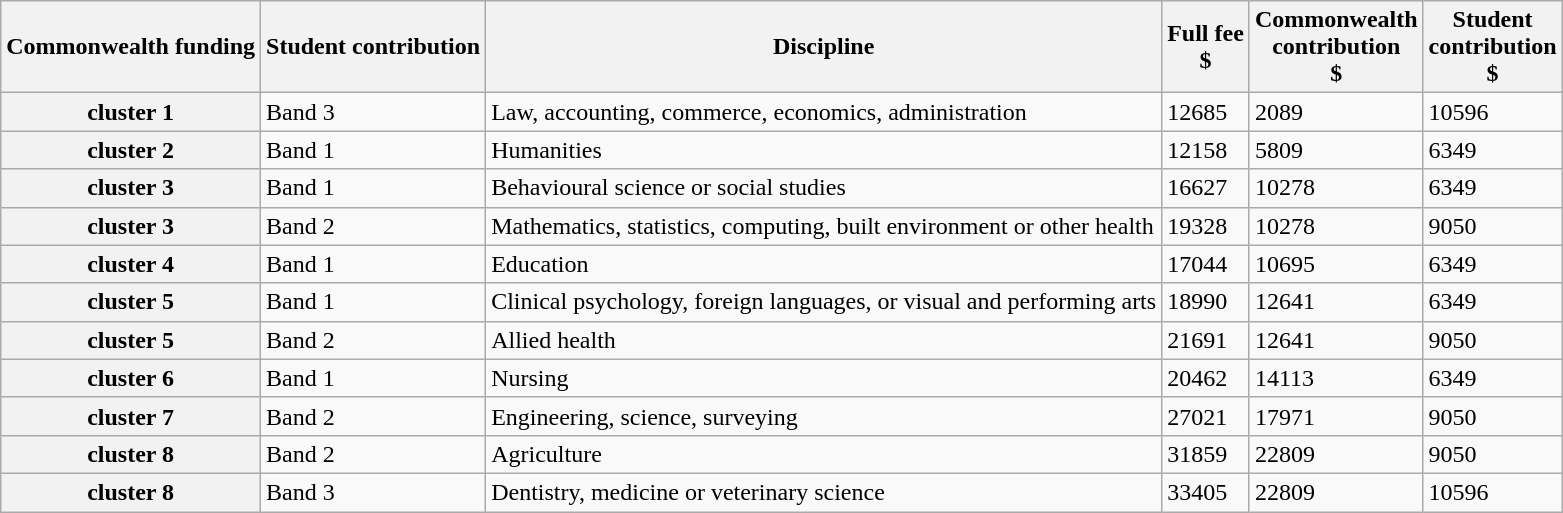<table class="wikitable">
<tr>
<th>Commonwealth funding</th>
<th>Student contribution</th>
<th>Discipline</th>
<th>Full fee  <br>$</th>
<th>Commonwealth <br>contribution <br>$</th>
<th>Student <br>contribution  <br>$</th>
</tr>
<tr>
<th>cluster 1</th>
<td>Band 3</td>
<td>Law, accounting, commerce, economics, administration</td>
<td>12685</td>
<td>2089</td>
<td>10596</td>
</tr>
<tr>
<th>cluster 2</th>
<td>Band 1</td>
<td>Humanities</td>
<td>12158</td>
<td>5809</td>
<td>6349</td>
</tr>
<tr>
<th>cluster 3</th>
<td>Band 1</td>
<td>Behavioural science or social studies</td>
<td>16627</td>
<td>10278</td>
<td>6349</td>
</tr>
<tr>
<th>cluster 3</th>
<td>Band 2</td>
<td>Mathematics, statistics, computing, built environment or other health</td>
<td>19328</td>
<td>10278</td>
<td>9050</td>
</tr>
<tr>
<th>cluster 4</th>
<td>Band 1</td>
<td>Education</td>
<td>17044</td>
<td>10695</td>
<td>6349</td>
</tr>
<tr>
<th>cluster 5</th>
<td>Band 1</td>
<td>Clinical psychology, foreign languages, or visual and performing arts</td>
<td>18990</td>
<td>12641</td>
<td>6349</td>
</tr>
<tr>
<th>cluster 5</th>
<td>Band 2</td>
<td>Allied health</td>
<td>21691</td>
<td>12641</td>
<td>9050</td>
</tr>
<tr>
<th>cluster 6</th>
<td>Band 1</td>
<td>Nursing</td>
<td>20462</td>
<td>14113</td>
<td>6349</td>
</tr>
<tr>
<th>cluster 7</th>
<td>Band 2</td>
<td>Engineering, science, surveying</td>
<td>27021</td>
<td>17971</td>
<td>9050</td>
</tr>
<tr>
<th>cluster 8</th>
<td>Band 2</td>
<td>Agriculture</td>
<td>31859</td>
<td>22809</td>
<td>9050</td>
</tr>
<tr>
<th>cluster 8</th>
<td>Band 3</td>
<td>Dentistry, medicine or veterinary science</td>
<td>33405</td>
<td>22809</td>
<td>10596</td>
</tr>
</table>
